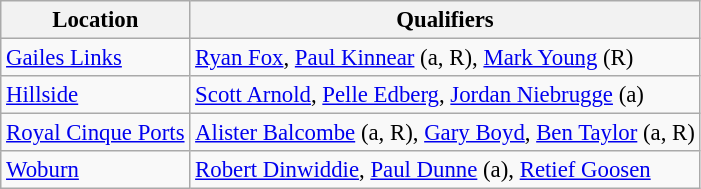<table class=wikitable style="font-size:95%">
<tr>
<th>Location</th>
<th>Qualifiers</th>
</tr>
<tr>
<td><a href='#'>Gailes Links</a></td>
<td><a href='#'>Ryan Fox</a>, <a href='#'>Paul Kinnear</a> (a, R), <a href='#'>Mark Young</a> (R)</td>
</tr>
<tr>
<td><a href='#'>Hillside</a></td>
<td><a href='#'>Scott Arnold</a>, <a href='#'>Pelle Edberg</a>, <a href='#'>Jordan Niebrugge</a> (a)</td>
</tr>
<tr>
<td><a href='#'>Royal Cinque Ports</a></td>
<td><a href='#'>Alister Balcombe</a> (a, R), <a href='#'>Gary Boyd</a>, <a href='#'>Ben Taylor</a> (a, R)</td>
</tr>
<tr>
<td><a href='#'>Woburn</a></td>
<td><a href='#'>Robert Dinwiddie</a>, <a href='#'>Paul Dunne</a> (a), <a href='#'>Retief Goosen</a></td>
</tr>
</table>
